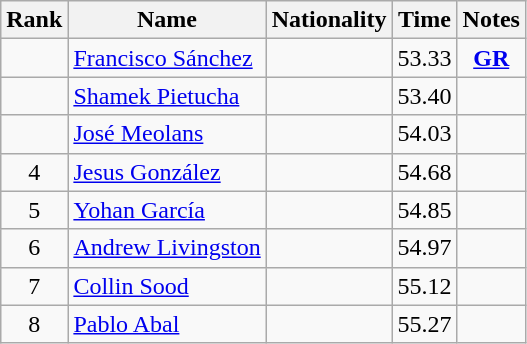<table class="wikitable sortable" style="text-align:center">
<tr>
<th>Rank</th>
<th>Name</th>
<th>Nationality</th>
<th>Time</th>
<th>Notes</th>
</tr>
<tr>
<td></td>
<td align=left><a href='#'>Francisco Sánchez</a></td>
<td align=left></td>
<td>53.33</td>
<td><strong><a href='#'>GR</a></strong></td>
</tr>
<tr>
<td></td>
<td align=left><a href='#'>Shamek Pietucha</a></td>
<td align=left></td>
<td>53.40</td>
<td></td>
</tr>
<tr>
<td></td>
<td align=left><a href='#'>José Meolans</a></td>
<td align=left></td>
<td>54.03</td>
<td></td>
</tr>
<tr>
<td>4</td>
<td align=left><a href='#'>Jesus González</a></td>
<td align=left></td>
<td>54.68</td>
<td></td>
</tr>
<tr>
<td>5</td>
<td align=left><a href='#'>Yohan García</a></td>
<td align=left></td>
<td>54.85</td>
<td></td>
</tr>
<tr>
<td>6</td>
<td align=left><a href='#'>Andrew Livingston</a></td>
<td align=left></td>
<td>54.97</td>
<td></td>
</tr>
<tr>
<td>7</td>
<td align=left><a href='#'>Collin Sood</a></td>
<td align=left></td>
<td>55.12</td>
<td></td>
</tr>
<tr>
<td>8</td>
<td align=left><a href='#'>Pablo Abal</a></td>
<td align=left></td>
<td>55.27</td>
<td></td>
</tr>
</table>
